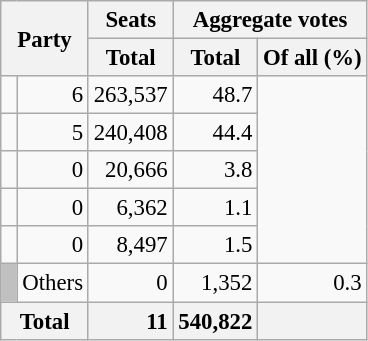<table class="wikitable" style="text-align:right; font-size:95%;">
<tr>
<th colspan="2" rowspan="2">Party</th>
<th>Seats</th>
<th colspan="2">Aggregate votes</th>
</tr>
<tr>
<th>Total</th>
<th>Total</th>
<th>Of all (%)</th>
</tr>
<tr>
<td></td>
<td>6</td>
<td>263,537</td>
<td>48.7</td>
</tr>
<tr>
<td></td>
<td>5</td>
<td>240,408</td>
<td>44.4</td>
</tr>
<tr>
<td></td>
<td>0</td>
<td>20,666</td>
<td>3.8</td>
</tr>
<tr>
<td></td>
<td>0</td>
<td>6,362</td>
<td>1.1</td>
</tr>
<tr>
<td></td>
<td>0</td>
<td>8,497</td>
<td>1.5</td>
</tr>
<tr>
<td style="background:silver;"> </td>
<td align=left>Others</td>
<td>0</td>
<td>1,352</td>
<td>0.3</td>
</tr>
<tr>
<th colspan="2" style="background:#f2f2f2"><strong>Total</strong></th>
<td style="background:#f2f2f2;"><strong>11</strong></td>
<td style="background:#f2f2f2;"><strong>540,822</strong></td>
<td style="background:#f2f2f2;"></td>
</tr>
</table>
